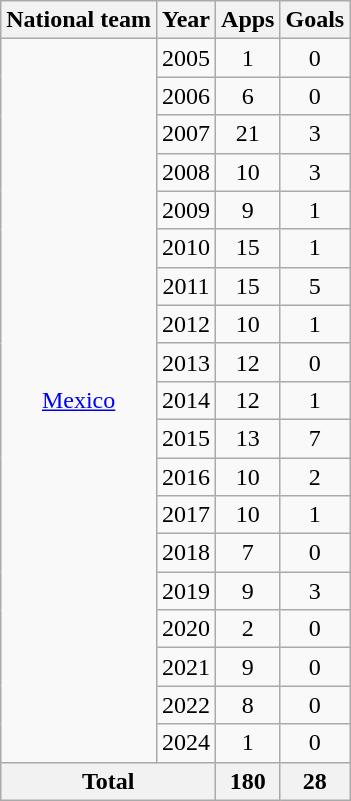<table class="wikitable" style="text-align:center">
<tr>
<th>National team</th>
<th>Year</th>
<th>Apps</th>
<th>Goals</th>
</tr>
<tr>
<td rowspan="19"><a href='#'>Mexico</a></td>
<td>2005</td>
<td>1</td>
<td>0</td>
</tr>
<tr>
<td>2006</td>
<td>6</td>
<td>0</td>
</tr>
<tr>
<td>2007</td>
<td>21</td>
<td>3</td>
</tr>
<tr>
<td>2008</td>
<td>10</td>
<td>3</td>
</tr>
<tr>
<td>2009</td>
<td>9</td>
<td>1</td>
</tr>
<tr>
<td>2010</td>
<td>15</td>
<td>1</td>
</tr>
<tr>
<td>2011</td>
<td>15</td>
<td>5</td>
</tr>
<tr>
<td>2012</td>
<td>10</td>
<td>1</td>
</tr>
<tr>
<td>2013</td>
<td>12</td>
<td>0</td>
</tr>
<tr>
<td>2014</td>
<td>12</td>
<td>1</td>
</tr>
<tr>
<td>2015</td>
<td>13</td>
<td>7</td>
</tr>
<tr>
<td>2016</td>
<td>10</td>
<td>2</td>
</tr>
<tr>
<td>2017</td>
<td>10</td>
<td>1</td>
</tr>
<tr>
<td>2018</td>
<td>7</td>
<td>0</td>
</tr>
<tr>
<td>2019</td>
<td>9</td>
<td>3</td>
</tr>
<tr>
<td>2020</td>
<td>2</td>
<td>0</td>
</tr>
<tr>
<td>2021</td>
<td>9</td>
<td>0</td>
</tr>
<tr>
<td>2022</td>
<td>8</td>
<td>0</td>
</tr>
<tr>
<td>2024</td>
<td>1</td>
<td>0</td>
</tr>
<tr>
<th colspan="2">Total</th>
<th>180</th>
<th>28</th>
</tr>
</table>
